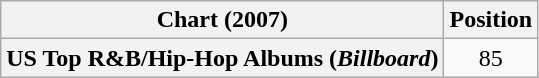<table class="wikitable plainrowheaders">
<tr>
<th scope="col">Chart (2007)</th>
<th scope="col">Position</th>
</tr>
<tr>
<th scope="row">US Top R&B/Hip-Hop Albums (<em>Billboard</em>)</th>
<td style="text-align:center;">85</td>
</tr>
</table>
